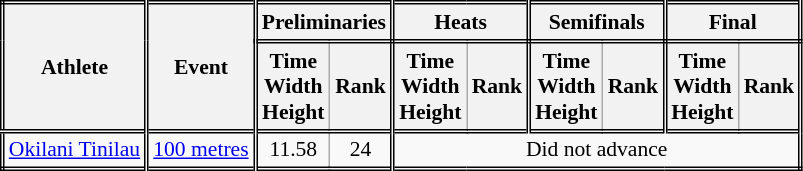<table class=wikitable style="font-size:90%; border: double;">
<tr>
<th rowspan="2" style="border-right:double">Athlete</th>
<th rowspan="2" style="border-right:double">Event</th>
<th colspan="2" style="border-right:double; border-bottom:double;">Preliminaries</th>
<th colspan="2" style="border-right:double; border-bottom:double;">Heats</th>
<th colspan="2" style="border-right:double; border-bottom:double;">Semifinals</th>
<th colspan="2" style="border-right:double; border-bottom:double;">Final</th>
</tr>
<tr>
<th>Time<br>Width<br>Height</th>
<th style="border-right:double">Rank</th>
<th>Time<br>Width<br>Height</th>
<th style="border-right:double">Rank</th>
<th>Time<br>Width<br>Height</th>
<th style="border-right:double">Rank</th>
<th>Time<br>Width<br>Height</th>
<th style="border-right:double">Rank</th>
</tr>
<tr style="border-top: double;">
<td style="border-right:double"><a href='#'>Okilani Tinilau</a></td>
<td style="border-right:double"><a href='#'>100 metres</a></td>
<td align=center>11.58</td>
<td style="border-right:double" align=center>24</td>
<td colspan="6" align=center>Did not advance</td>
</tr>
</table>
